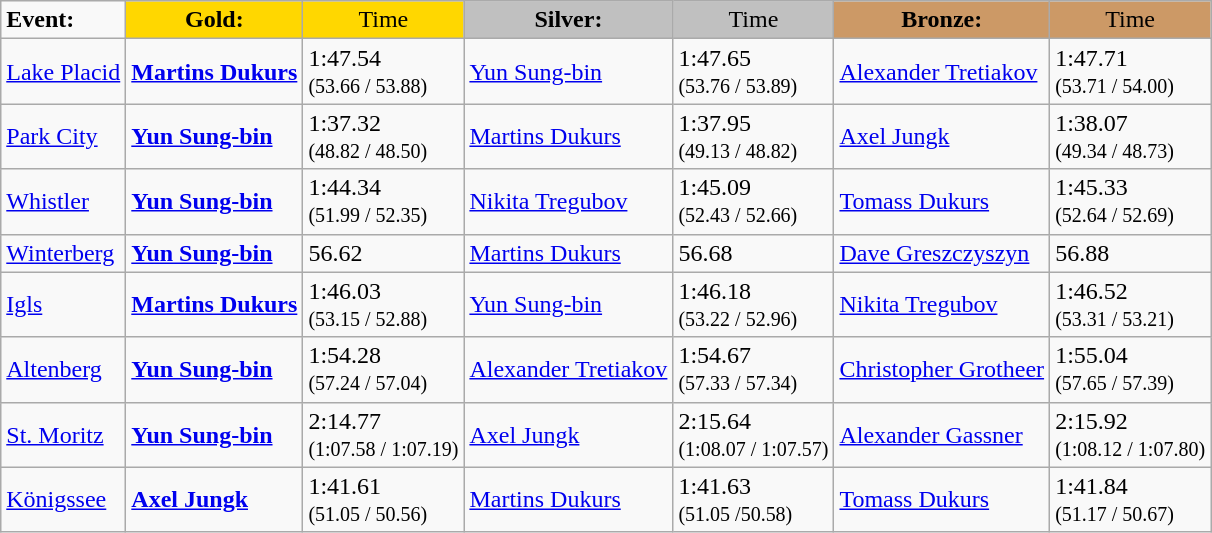<table class="wikitable" style=>
<tr>
<td><strong>Event:</strong></td>
<td !  style="text-align:center; background:gold;"><strong>Gold:</strong></td>
<td !  style="text-align:center; background:gold;">Time</td>
<td !  style="text-align:center; background:silver;"><strong>Silver:</strong></td>
<td !  style="text-align:center; background:silver;">Time</td>
<td !  style="text-align:center; background:#c96;"><strong>Bronze:</strong></td>
<td !  style="text-align:center; background:#c96;">Time</td>
</tr>
<tr>
<td> <a href='#'>Lake Placid</a></td>
<td><strong><a href='#'>Martins Dukurs</a></strong><br><small></small></td>
<td>1:47.54<br><small>(53.66 / 53.88)</small></td>
<td><a href='#'>Yun Sung-bin</a><br><small></small></td>
<td>1:47.65<br><small>(53.76 / 53.89)</small></td>
<td><a href='#'>Alexander Tretiakov</a><br><small></small></td>
<td>1:47.71<br><small>(53.71 / 54.00)</small></td>
</tr>
<tr>
<td> <a href='#'>Park City</a></td>
<td><strong><a href='#'>Yun Sung-bin</a></strong><br><small></small></td>
<td>1:37.32<br><small>(48.82 / 48.50)</small></td>
<td><a href='#'>Martins Dukurs</a><br><small></small></td>
<td>1:37.95<br><small>(49.13 / 48.82)</small></td>
<td><a href='#'>Axel Jungk</a><br><small></small></td>
<td>1:38.07<br><small>(49.34 / 48.73)</small></td>
</tr>
<tr>
<td> <a href='#'>Whistler</a></td>
<td><strong><a href='#'>Yun Sung-bin</a></strong><br><small></small></td>
<td>1:44.34<br><small>(51.99 / 52.35)</small></td>
<td><a href='#'>Nikita Tregubov</a><br><small></small></td>
<td>1:45.09<br><small>(52.43 / 52.66)</small></td>
<td><a href='#'>Tomass Dukurs</a><br><small></small></td>
<td>1:45.33<br><small>(52.64 / 52.69)</small></td>
</tr>
<tr>
<td> <a href='#'>Winterberg</a></td>
<td><strong><a href='#'>Yun Sung-bin</a></strong><br><small></small></td>
<td>56.62</td>
<td><a href='#'>Martins Dukurs</a><br><small></small></td>
<td>56.68</td>
<td><a href='#'>Dave Greszczyszyn</a><br><small></small></td>
<td>56.88</td>
</tr>
<tr>
<td> <a href='#'>Igls</a></td>
<td><strong><a href='#'>Martins Dukurs</a></strong><br><small></small></td>
<td>1:46.03<br><small>(53.15 / 52.88)</small></td>
<td><a href='#'>Yun Sung-bin</a><br><small></small></td>
<td>1:46.18<br><small>(53.22 / 52.96)</small></td>
<td><a href='#'>Nikita Tregubov</a><br><small></small></td>
<td>1:46.52<br><small>(53.31 / 53.21)</small></td>
</tr>
<tr>
<td> <a href='#'>Altenberg</a></td>
<td><strong><a href='#'>Yun Sung-bin</a></strong><br><small></small></td>
<td>1:54.28<br><small>(57.24 / 57.04)</small></td>
<td><a href='#'>Alexander Tretiakov</a><br><small></small></td>
<td>1:54.67<br><small>(57.33 / 57.34)</small></td>
<td><a href='#'>Christopher Grotheer</a><br><small></small></td>
<td>1:55.04<br><small>(57.65 / 57.39)</small></td>
</tr>
<tr>
<td> <a href='#'>St. Moritz</a></td>
<td><strong><a href='#'>Yun Sung-bin</a></strong><br><small></small></td>
<td>2:14.77<br><small>(1:07.58 / 1:07.19)</small></td>
<td><a href='#'>Axel Jungk</a><br><small></small></td>
<td>2:15.64<br><small>(1:08.07 / 1:07.57)</small></td>
<td><a href='#'>Alexander Gassner</a><br><small></small></td>
<td>2:15.92 <br><small>(1:08.12 / 1:07.80)</small></td>
</tr>
<tr>
<td> <a href='#'>Königssee</a></td>
<td><strong><a href='#'>Axel Jungk</a></strong><br><small></small></td>
<td>1:41.61<br><small>(51.05 / 50.56)</small></td>
<td><a href='#'>Martins Dukurs</a><br><small></small></td>
<td>1:41.63<br><small>(51.05 /50.58)</small></td>
<td><a href='#'>Tomass Dukurs</a><br><small></small></td>
<td>1:41.84<br><small>(51.17 / 50.67)</small></td>
</tr>
</table>
